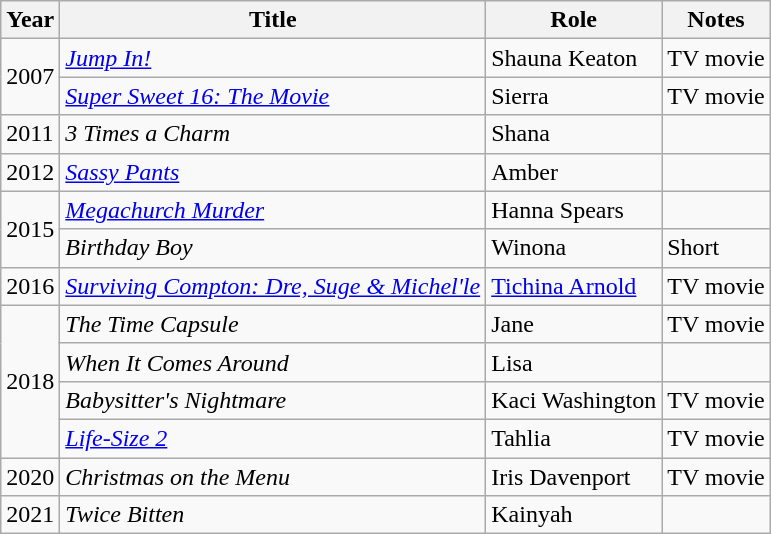<table class="wikitable sortable">
<tr>
<th>Year</th>
<th>Title</th>
<th>Role</th>
<th class="unsortable">Notes</th>
</tr>
<tr>
<td rowspan="2">2007</td>
<td><em><a href='#'>Jump In!</a></em></td>
<td>Shauna Keaton</td>
<td>TV movie</td>
</tr>
<tr>
<td><em><a href='#'>Super Sweet 16: The Movie</a></em></td>
<td>Sierra</td>
<td>TV movie</td>
</tr>
<tr>
<td>2011</td>
<td><em>3 Times a Charm</em></td>
<td>Shana</td>
<td></td>
</tr>
<tr>
<td>2012</td>
<td><em><a href='#'>Sassy Pants</a></em></td>
<td>Amber</td>
<td></td>
</tr>
<tr>
<td rowspan="2">2015</td>
<td><em><a href='#'>Megachurch Murder</a></em></td>
<td>Hanna Spears</td>
<td></td>
</tr>
<tr>
<td><em>Birthday Boy</em></td>
<td>Winona</td>
<td>Short</td>
</tr>
<tr>
<td>2016</td>
<td><em><a href='#'>Surviving Compton: Dre, Suge & Michel'le</a></em></td>
<td><a href='#'>Tichina Arnold</a></td>
<td>TV movie</td>
</tr>
<tr>
<td rowspan="4">2018</td>
<td><em>The Time Capsule</em></td>
<td>Jane</td>
<td>TV movie</td>
</tr>
<tr>
<td><em>When It Comes Around</em></td>
<td>Lisa</td>
<td></td>
</tr>
<tr>
<td><em>Babysitter's Nightmare</em></td>
<td>Kaci Washington</td>
<td>TV movie</td>
</tr>
<tr>
<td><em><a href='#'>Life-Size 2</a></em></td>
<td>Tahlia</td>
<td>TV movie</td>
</tr>
<tr>
<td>2020</td>
<td><em>Christmas on the Menu</em></td>
<td>Iris Davenport</td>
<td>TV movie</td>
</tr>
<tr>
<td>2021</td>
<td><em>Twice Bitten</em></td>
<td>Kainyah</td>
<td></td>
</tr>
</table>
